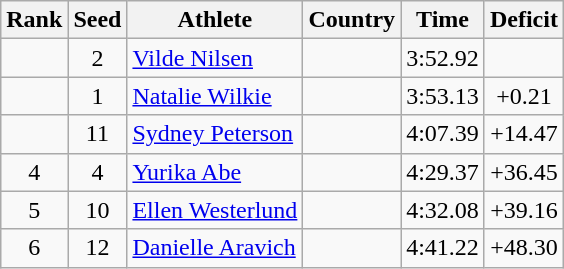<table class="wikitable sortable" style="text-align:center">
<tr>
<th>Rank</th>
<th>Seed</th>
<th>Athlete</th>
<th>Country</th>
<th>Time</th>
<th>Deficit</th>
</tr>
<tr>
<td></td>
<td>2</td>
<td align=left><a href='#'>Vilde Nilsen</a></td>
<td align=left></td>
<td>3:52.92</td>
<td></td>
</tr>
<tr>
<td></td>
<td>1</td>
<td align=left><a href='#'>Natalie Wilkie</a></td>
<td align=left></td>
<td>3:53.13</td>
<td>+0.21</td>
</tr>
<tr>
<td></td>
<td>11</td>
<td align=left><a href='#'>Sydney Peterson</a></td>
<td align=left></td>
<td>4:07.39</td>
<td>+14.47</td>
</tr>
<tr>
<td>4</td>
<td>4</td>
<td align=left><a href='#'>Yurika Abe</a></td>
<td align=left></td>
<td>4:29.37</td>
<td>+36.45</td>
</tr>
<tr>
<td>5</td>
<td>10</td>
<td align=left><a href='#'>Ellen Westerlund</a></td>
<td align=left></td>
<td>4:32.08</td>
<td>+39.16</td>
</tr>
<tr>
<td>6</td>
<td>12</td>
<td align=left><a href='#'>Danielle Aravich</a></td>
<td align=left></td>
<td>4:41.22</td>
<td>+48.30</td>
</tr>
</table>
